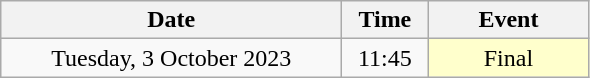<table class = "wikitable" style="text-align:center;">
<tr>
<th width=220>Date</th>
<th width=50>Time</th>
<th width=100>Event</th>
</tr>
<tr>
<td>Tuesday, 3 October 2023</td>
<td>11:45</td>
<td bgcolor=ffffcc>Final</td>
</tr>
</table>
